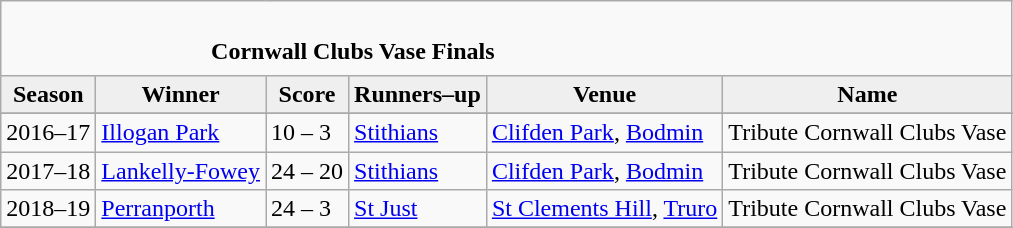<table class="wikitable" style="text-align: left;">
<tr>
<td colspan="6" cellpadding="0" cellspacing="0"><br><table border="0" style="width:100%;" cellpadding="0" cellspacing="0">
<tr>
<td style="width:20%; border:0;"></td>
<td style="border:0;"><strong>Cornwall Clubs Vase Finals</strong></td>
<td style="width:20%; border:0;"></td>
</tr>
</table>
</td>
</tr>
<tr>
<th style="background:#efefef;">Season</th>
<th style="background:#efefef">Winner</th>
<th style="background:#efefef">Score</th>
<th style="background:#efefef;">Runners–up</th>
<th style="background:#efefef;">Venue</th>
<th style="background:#efefef;">Name</th>
</tr>
<tr align=left>
</tr>
<tr>
<td>2016–17</td>
<td><a href='#'>Illogan Park</a></td>
<td>10 – 3</td>
<td><a href='#'>Stithians</a></td>
<td><a href='#'>Clifden Park</a>, <a href='#'>Bodmin</a></td>
<td>Tribute Cornwall Clubs Vase</td>
</tr>
<tr>
<td>2017–18</td>
<td><a href='#'>Lankelly-Fowey</a></td>
<td>24 – 20</td>
<td><a href='#'>Stithians</a></td>
<td><a href='#'>Clifden Park</a>, <a href='#'>Bodmin</a></td>
<td>Tribute Cornwall Clubs Vase</td>
</tr>
<tr>
<td>2018–19</td>
<td><a href='#'>Perranporth</a></td>
<td>24 – 3</td>
<td><a href='#'>St Just</a></td>
<td><a href='#'>St Clements Hill</a>, <a href='#'>Truro</a></td>
<td>Tribute Cornwall Clubs Vase</td>
</tr>
<tr>
</tr>
</table>
